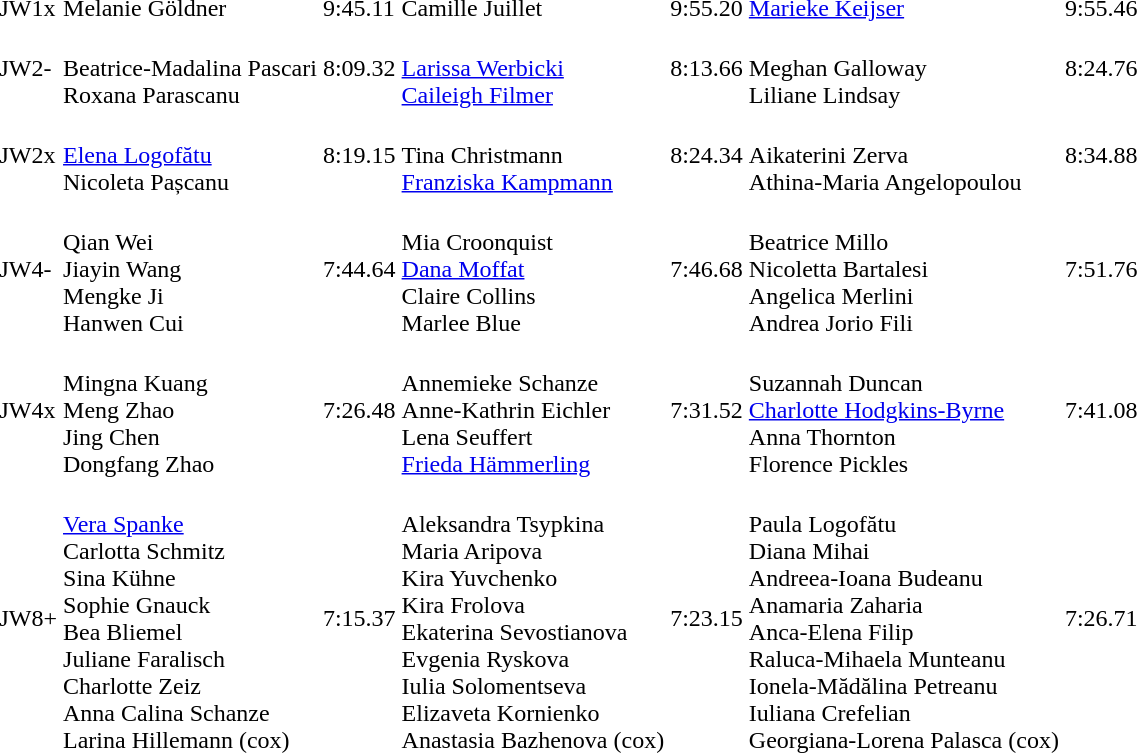<table>
<tr>
<td>JW1x</td>
<td>Melanie Göldner<br></td>
<td>9:45.11</td>
<td>Camille Juillet<br></td>
<td>9:55.20</td>
<td><a href='#'>Marieke Keijser</a><br></td>
<td>9:55.46</td>
</tr>
<tr>
<td>JW2-</td>
<td><br>Beatrice-Madalina Pascari<br>Roxana Parascanu</td>
<td>8:09.32</td>
<td><br><a href='#'>Larissa Werbicki</a><br><a href='#'>Caileigh Filmer</a></td>
<td>8:13.66</td>
<td><br>Meghan Galloway<br>Liliane Lindsay</td>
<td>8:24.76</td>
</tr>
<tr>
<td>JW2x</td>
<td><br><a href='#'>Elena Logofătu</a><br>Nicoleta Pașcanu</td>
<td>8:19.15</td>
<td><br>Tina Christmann<br><a href='#'>Franziska Kampmann</a></td>
<td>8:24.34</td>
<td><br>Aikaterini Zerva<br>Athina-Maria Angelopoulou</td>
<td>8:34.88</td>
</tr>
<tr>
<td>JW4-</td>
<td><br>Qian Wei<br>Jiayin Wang<br>Mengke Ji<br>Hanwen Cui</td>
<td>7:44.64</td>
<td><br>Mia Croonquist<br><a href='#'>Dana Moffat</a><br>Claire Collins<br>Marlee Blue</td>
<td>7:46.68</td>
<td><br>Beatrice Millo<br>Nicoletta Bartalesi<br>Angelica Merlini<br>Andrea Jorio Fili</td>
<td>7:51.76</td>
</tr>
<tr>
<td>JW4x</td>
<td><br>Mingna Kuang<br>Meng Zhao<br>Jing Chen<br>Dongfang Zhao</td>
<td>7:26.48</td>
<td><br>Annemieke Schanze<br>Anne-Kathrin Eichler<br>Lena Seuffert<br><a href='#'>Frieda Hämmerling</a></td>
<td>7:31.52</td>
<td><br>Suzannah Duncan<br><a href='#'>Charlotte Hodgkins-Byrne</a><br>Anna Thornton<br>Florence Pickles</td>
<td>7:41.08</td>
</tr>
<tr>
<td>JW8+</td>
<td><br><a href='#'>Vera Spanke</a><br>Carlotta Schmitz<br>Sina Kühne<br>Sophie Gnauck<br>Bea Bliemel<br>Juliane Faralisch<br>Charlotte Zeiz<br>Anna Calina Schanze<br>Larina Hillemann (cox)</td>
<td>7:15.37</td>
<td><br>Aleksandra Tsypkina<br>Maria Aripova<br>Kira Yuvchenko<br>Kira Frolova<br>Ekaterina Sevostianova<br>Evgenia Ryskova<br>Iulia Solomentseva<br>Elizaveta Kornienko<br>Anastasia Bazhenova (cox)</td>
<td>7:23.15</td>
<td><br>Paula Logofătu<br>Diana Mihai<br>Andreea-Ioana Budeanu<br>Anamaria Zaharia<br>Anca-Elena Filip<br>Raluca-Mihaela Munteanu<br>Ionela-Mădălina Petreanu<br>Iuliana Crefelian<br>Georgiana-Lorena Palasca (cox)</td>
<td>7:26.71</td>
</tr>
</table>
